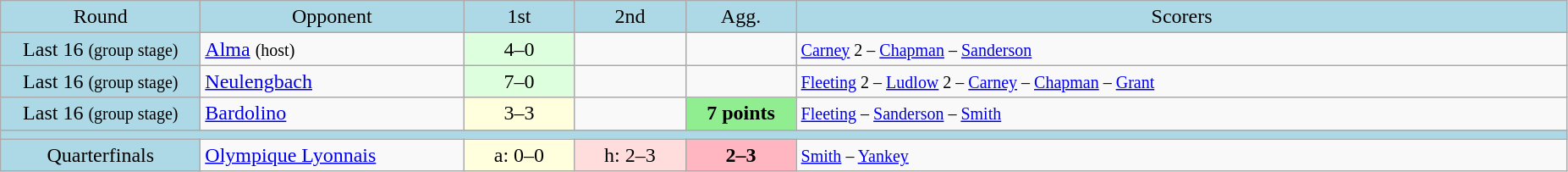<table class="wikitable" style="text-align:center">
<tr bgcolor=lightblue>
<td width=150px>Round</td>
<td width=200px>Opponent</td>
<td width=80px>1st</td>
<td width=80px>2nd</td>
<td width=80px>Agg.</td>
<td width=600px>Scorers</td>
</tr>
<tr>
<td bgcolor=lightblue>Last 16 <small>(group stage)</small></td>
<td align=left> <a href='#'>Alma</a> <small>(host)</small></td>
<td bgcolor="#ddffdd">4–0</td>
<td></td>
<td></td>
<td align=left><small><a href='#'>Carney</a> 2 – <a href='#'>Chapman</a> – <a href='#'>Sanderson</a></small></td>
</tr>
<tr>
<td bgcolor=lightblue>Last 16 <small>(group stage)</small></td>
<td align=left> <a href='#'>Neulengbach</a></td>
<td bgcolor="#ddffdd">7–0</td>
<td></td>
<td></td>
<td align=left><small><a href='#'>Fleeting</a> 2 – <a href='#'>Ludlow</a> 2 – <a href='#'>Carney</a> – <a href='#'>Chapman</a> – <a href='#'>Grant</a></small></td>
</tr>
<tr>
<td bgcolor=lightblue>Last 16 <small>(group stage)</small></td>
<td align=left> <a href='#'>Bardolino</a></td>
<td bgcolor="#ffffdd">3–3</td>
<td></td>
<td bgcolor=lightgreen><strong>7 points</strong></td>
<td align=left><small><a href='#'>Fleeting</a> – <a href='#'>Sanderson</a> – <a href='#'>Smith</a></small></td>
</tr>
<tr bgcolor=lightblue>
<td colspan=6></td>
</tr>
<tr>
<td bgcolor=lightblue>Quarterfinals</td>
<td align=left> <a href='#'>Olympique Lyonnais</a></td>
<td bgcolor="#ffffdd">a: 0–0</td>
<td bgcolor="#ffdddd">h: 2–3</td>
<td bgcolor=lightpink><strong>2–3</strong></td>
<td align=left><small><a href='#'>Smith</a> – <a href='#'>Yankey</a></small></td>
</tr>
</table>
